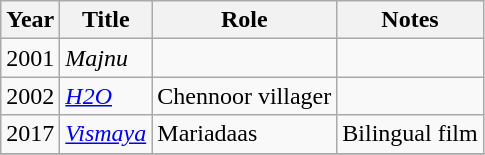<table class="wikitable sortable">
<tr>
<th>Year</th>
<th>Title</th>
<th>Role</th>
<th class="unsortable">Notes</th>
</tr>
<tr>
<td>2001</td>
<td><em>Majnu</em></td>
<td></td>
<td></td>
</tr>
<tr>
<td>2002</td>
<td><em><a href='#'>H2O</a></em></td>
<td>Chennoor villager</td>
<td></td>
</tr>
<tr>
<td>2017</td>
<td><em><a href='#'>Vismaya</a></em></td>
<td>Mariadaas</td>
<td>Bilingual film</td>
</tr>
<tr>
</tr>
</table>
